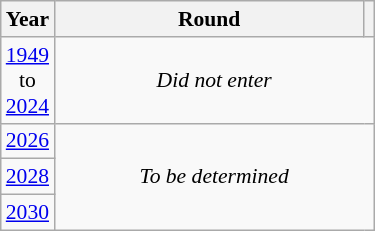<table class="wikitable" style="text-align: center; font-size:90%">
<tr>
<th>Year</th>
<th style="width:200px">Round</th>
<th></th>
</tr>
<tr>
<td><a href='#'>1949</a><br>to<br><a href='#'>2024</a></td>
<td colspan="2"><em>Did not enter</em></td>
</tr>
<tr>
<td><a href='#'>2026</a></td>
<td colspan="2" rowspan="3"><em>To be determined</em></td>
</tr>
<tr>
<td><a href='#'>2028</a></td>
</tr>
<tr>
<td><a href='#'>2030</a></td>
</tr>
</table>
